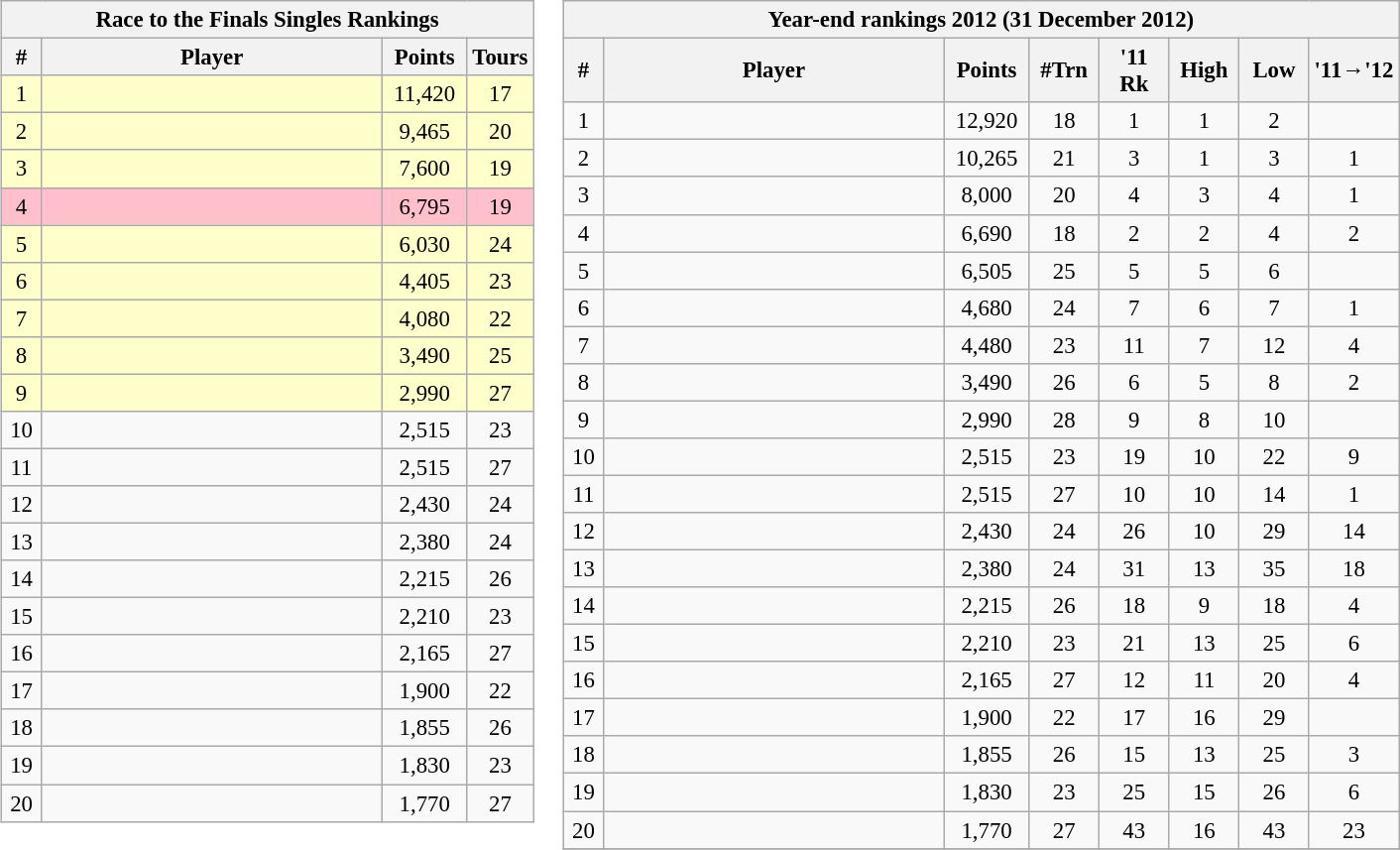<table>
<tr valign=top>
<td><br><table class=wikitable style=font-size:95%;text-align:center>
<tr>
<th colspan=5>Race to the Finals Singles Rankings</th>
</tr>
<tr>
<th width=20>#</th>
<th width=222>Player</th>
<th width=50>Points</th>
<th width=30>Tours</th>
</tr>
<tr bgcolor=ffffcc>
<td>1</td>
<td align=left></td>
<td>11,420</td>
<td>17</td>
</tr>
<tr bgcolor=ffffcc>
<td>2</td>
<td align=left></td>
<td>9,465</td>
<td>20</td>
</tr>
<tr bgcolor=ffffcc>
<td>3</td>
<td align=left></td>
<td>7,600</td>
<td>19</td>
</tr>
<tr style="background:pink;">
<td>4</td>
<td align=left></td>
<td>6,795</td>
<td>19</td>
</tr>
<tr bgcolor=ffffcc>
<td>5</td>
<td align=left></td>
<td>6,030</td>
<td>24</td>
</tr>
<tr bgcolor=ffffcc>
<td>6</td>
<td align=left></td>
<td>4,405</td>
<td>23</td>
</tr>
<tr bgcolor=ffffcc>
<td>7</td>
<td align=left></td>
<td>4,080</td>
<td>22</td>
</tr>
<tr bgcolor=ffffcc>
<td>8</td>
<td align=left></td>
<td>3,490</td>
<td>25</td>
</tr>
<tr bgcolor=ffffcc>
<td>9</td>
<td align=left></td>
<td>2,990</td>
<td>27</td>
</tr>
<tr>
<td>10</td>
<td align=left></td>
<td>2,515</td>
<td>23</td>
</tr>
<tr>
<td>11</td>
<td align=left></td>
<td>2,515</td>
<td>27</td>
</tr>
<tr>
<td>12</td>
<td align=left></td>
<td>2,430</td>
<td>24</td>
</tr>
<tr>
<td>13</td>
<td align=left></td>
<td>2,380</td>
<td>24</td>
</tr>
<tr>
<td>14</td>
<td align=left></td>
<td>2,215</td>
<td>26</td>
</tr>
<tr>
<td>15</td>
<td align=left></td>
<td>2,210</td>
<td>23</td>
</tr>
<tr>
<td>16</td>
<td align=left></td>
<td>2,165</td>
<td>27</td>
</tr>
<tr>
<td>17</td>
<td align=left></td>
<td>1,900</td>
<td>22</td>
</tr>
<tr>
<td>18</td>
<td align=left></td>
<td>1,855</td>
<td>26</td>
</tr>
<tr>
<td>19</td>
<td align=left></td>
<td>1,830</td>
<td>23</td>
</tr>
<tr>
<td>20</td>
<td align=left></td>
<td>1,770</td>
<td>27</td>
</tr>
</table>
</td>
<td><br><table class=wikitable style=font-size:95%;text-align:center>
<tr>
<th colspan=8>Year-end rankings 2012 (31 December 2012)</th>
</tr>
<tr>
<th width=20>#</th>
<th width=222>Player</th>
<th width=50>Points</th>
<th width=40>#Trn</th>
<th width=40>'11 Rk</th>
<th width=40>High</th>
<th width=40>Low</th>
<th width=50>'11→'12</th>
</tr>
<tr>
<td>1</td>
<td align=left></td>
<td>12,920</td>
<td>18</td>
<td>1</td>
<td>1</td>
<td>2</td>
<td></td>
</tr>
<tr>
<td>2</td>
<td align=left></td>
<td>10,265</td>
<td>21</td>
<td>3</td>
<td>1</td>
<td>3</td>
<td> 1</td>
</tr>
<tr>
<td>3</td>
<td align=left></td>
<td>8,000</td>
<td>20</td>
<td>4</td>
<td>3</td>
<td>4</td>
<td> 1</td>
</tr>
<tr>
<td>4</td>
<td align=left></td>
<td>6,690</td>
<td>18</td>
<td>2</td>
<td>2</td>
<td>4</td>
<td> 2</td>
</tr>
<tr>
<td>5</td>
<td align=left></td>
<td>6,505</td>
<td>25</td>
<td>5</td>
<td>5</td>
<td>6</td>
<td></td>
</tr>
<tr>
<td>6</td>
<td align=left></td>
<td>4,680</td>
<td>24</td>
<td>7</td>
<td>6</td>
<td>7</td>
<td> 1</td>
</tr>
<tr>
<td>7</td>
<td align=left></td>
<td>4,480</td>
<td>23</td>
<td>11</td>
<td>7</td>
<td>12</td>
<td> 4</td>
</tr>
<tr>
<td>8</td>
<td align=left></td>
<td>3,490</td>
<td>26</td>
<td>6</td>
<td>5</td>
<td>8</td>
<td> 2</td>
</tr>
<tr>
<td>9</td>
<td align=left></td>
<td>2,990</td>
<td>28</td>
<td>9</td>
<td>8</td>
<td>10</td>
<td></td>
</tr>
<tr>
<td>10</td>
<td align=left></td>
<td>2,515</td>
<td>23</td>
<td>19</td>
<td>10</td>
<td>22</td>
<td> 9</td>
</tr>
<tr>
<td>11</td>
<td align=left></td>
<td>2,515</td>
<td>27</td>
<td>10</td>
<td>10</td>
<td>14</td>
<td> 1</td>
</tr>
<tr>
<td>12</td>
<td align=left></td>
<td>2,430</td>
<td>24</td>
<td>26</td>
<td>10</td>
<td>29</td>
<td> 14</td>
</tr>
<tr>
<td>13</td>
<td align=left></td>
<td>2,380</td>
<td>24</td>
<td>31</td>
<td>13</td>
<td>35</td>
<td> 18</td>
</tr>
<tr>
<td>14</td>
<td align=left></td>
<td>2,215</td>
<td>26</td>
<td>18</td>
<td>9</td>
<td>18</td>
<td> 4</td>
</tr>
<tr>
<td>15</td>
<td align=left></td>
<td>2,210</td>
<td>23</td>
<td>21</td>
<td>13</td>
<td>25</td>
<td> 6</td>
</tr>
<tr>
<td>16</td>
<td align=left></td>
<td>2,165</td>
<td>27</td>
<td>12</td>
<td>11</td>
<td>20</td>
<td> 4</td>
</tr>
<tr>
<td>17</td>
<td align=left></td>
<td>1,900</td>
<td>22</td>
<td>17</td>
<td>16</td>
<td>29</td>
<td></td>
</tr>
<tr>
<td>18</td>
<td align=left></td>
<td>1,855</td>
<td>26</td>
<td>15</td>
<td>13</td>
<td>25</td>
<td> 3</td>
</tr>
<tr>
<td>19</td>
<td align=left></td>
<td>1,830</td>
<td>23</td>
<td>25</td>
<td>15</td>
<td>26</td>
<td> 6</td>
</tr>
<tr>
<td>20</td>
<td align=left></td>
<td>1,770</td>
<td>27</td>
<td>43</td>
<td>16</td>
<td>43</td>
<td> 23</td>
</tr>
<tr>
</tr>
</table>
</td>
</tr>
</table>
